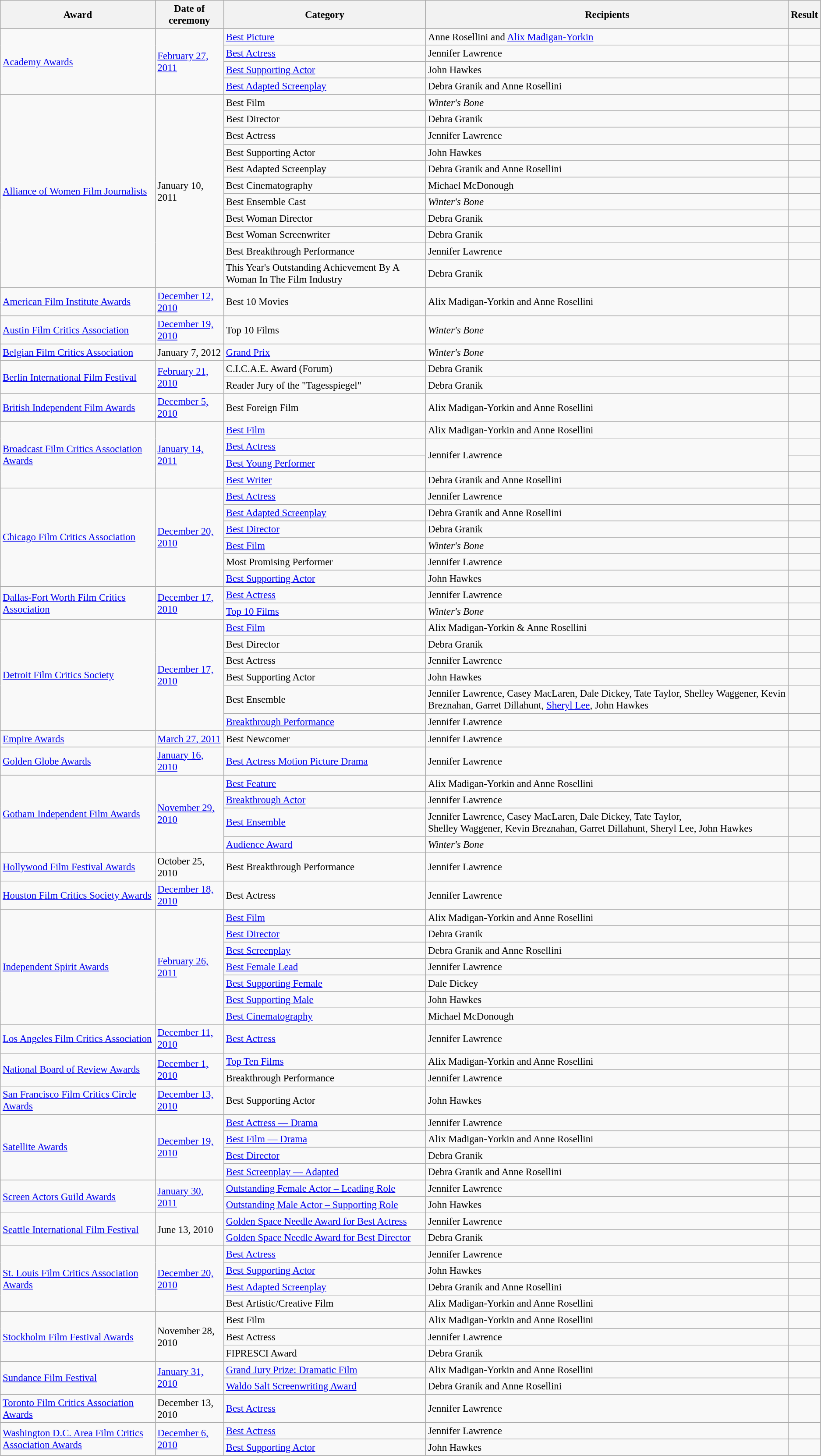<table class="wikitable" style="font-size: 95%;">
<tr>
<th>Award</th>
<th>Date of ceremony</th>
<th>Category</th>
<th>Recipients</th>
<th>Result</th>
</tr>
<tr>
<td rowspan="4"><a href='#'>Academy Awards</a></td>
<td rowspan="4"><a href='#'>February 27, 2011</a></td>
<td><a href='#'>Best Picture</a></td>
<td>Anne Rosellini and <a href='#'>Alix Madigan-Yorkin</a></td>
<td></td>
</tr>
<tr>
<td><a href='#'>Best Actress</a></td>
<td>Jennifer Lawrence</td>
<td></td>
</tr>
<tr>
<td><a href='#'>Best Supporting Actor</a></td>
<td>John Hawkes</td>
<td></td>
</tr>
<tr>
<td><a href='#'>Best Adapted Screenplay</a></td>
<td>Debra Granik and Anne Rosellini</td>
<td></td>
</tr>
<tr>
<td rowspan="11"><a href='#'>Alliance of Women Film Journalists</a></td>
<td rowspan="11">January 10, 2011</td>
<td>Best Film</td>
<td><em>Winter's Bone</em></td>
<td></td>
</tr>
<tr>
<td>Best Director</td>
<td>Debra Granik</td>
<td></td>
</tr>
<tr>
<td>Best Actress</td>
<td>Jennifer Lawrence</td>
<td></td>
</tr>
<tr>
<td>Best Supporting Actor</td>
<td>John Hawkes</td>
<td></td>
</tr>
<tr>
<td>Best Adapted Screenplay</td>
<td>Debra Granik and Anne Rosellini</td>
<td></td>
</tr>
<tr>
<td>Best Cinematography</td>
<td>Michael McDonough</td>
<td></td>
</tr>
<tr>
<td>Best Ensemble Cast</td>
<td><em>Winter's Bone</em></td>
<td></td>
</tr>
<tr>
<td>Best Woman Director</td>
<td>Debra Granik</td>
<td></td>
</tr>
<tr>
<td>Best Woman Screenwriter</td>
<td>Debra Granik</td>
<td></td>
</tr>
<tr>
<td>Best Breakthrough Performance</td>
<td>Jennifer Lawrence</td>
<td></td>
</tr>
<tr>
<td>This Year's Outstanding Achievement By A Woman In The Film Industry</td>
<td>Debra Granik</td>
<td></td>
</tr>
<tr>
<td><a href='#'>American Film Institute Awards</a></td>
<td><a href='#'>December 12, 2010</a></td>
<td>Best 10 Movies</td>
<td>Alix Madigan-Yorkin and Anne Rosellini</td>
<td></td>
</tr>
<tr>
<td><a href='#'>Austin Film Critics Association</a></td>
<td><a href='#'>December 19, 2010</a></td>
<td>Top 10 Films</td>
<td><em>Winter's Bone</em></td>
<td></td>
</tr>
<tr>
<td><a href='#'>Belgian Film Critics Association</a></td>
<td>January 7, 2012</td>
<td><a href='#'>Grand Prix</a></td>
<td><em>Winter's Bone</em></td>
<td></td>
</tr>
<tr>
<td rowspan="2"><a href='#'>Berlin International Film Festival</a></td>
<td rowspan="2"><a href='#'>February 21, 2010</a></td>
<td>C.I.C.A.E. Award (Forum)</td>
<td>Debra Granik</td>
<td></td>
</tr>
<tr>
<td>Reader Jury of the "Tagesspiegel"</td>
<td>Debra Granik</td>
<td></td>
</tr>
<tr>
<td><a href='#'>British Independent Film Awards</a></td>
<td><a href='#'>December 5, 2010</a></td>
<td>Best Foreign Film</td>
<td>Alix Madigan-Yorkin and Anne Rosellini</td>
<td></td>
</tr>
<tr>
<td rowspan="4"><a href='#'>Broadcast Film Critics Association Awards</a></td>
<td rowspan="4"><a href='#'>January 14, 2011</a></td>
<td><a href='#'>Best Film</a></td>
<td>Alix Madigan-Yorkin and Anne Rosellini</td>
<td></td>
</tr>
<tr>
<td><a href='#'>Best Actress</a></td>
<td rowspan="2">Jennifer Lawrence</td>
<td></td>
</tr>
<tr>
<td><a href='#'>Best Young Performer</a></td>
<td></td>
</tr>
<tr>
<td><a href='#'>Best Writer</a></td>
<td>Debra Granik and Anne Rosellini</td>
<td></td>
</tr>
<tr>
<td rowspan="6"><a href='#'>Chicago Film Critics Association</a></td>
<td rowspan="6"><a href='#'>December 20, 2010</a></td>
<td><a href='#'>Best Actress</a></td>
<td>Jennifer Lawrence</td>
<td></td>
</tr>
<tr>
<td><a href='#'>Best Adapted Screenplay</a></td>
<td>Debra Granik and Anne Rosellini</td>
<td></td>
</tr>
<tr>
<td><a href='#'>Best Director</a></td>
<td>Debra Granik</td>
<td></td>
</tr>
<tr>
<td><a href='#'>Best Film</a></td>
<td><em>Winter's Bone</em></td>
<td></td>
</tr>
<tr>
<td>Most Promising Performer</td>
<td>Jennifer Lawrence</td>
<td></td>
</tr>
<tr>
<td><a href='#'>Best Supporting Actor</a></td>
<td>John Hawkes</td>
<td></td>
</tr>
<tr>
<td rowspan="2"><a href='#'>Dallas-Fort Worth Film Critics Association</a></td>
<td rowspan="2"><a href='#'>December 17, 2010</a></td>
<td><a href='#'>Best Actress</a></td>
<td>Jennifer Lawrence</td>
<td></td>
</tr>
<tr>
<td><a href='#'>Top 10 Films</a></td>
<td><em>Winter's Bone</em></td>
<td></td>
</tr>
<tr>
<td rowspan="6"><a href='#'>Detroit Film Critics Society</a></td>
<td rowspan="6"><a href='#'>December 17, 2010</a></td>
<td><a href='#'>Best Film</a></td>
<td>Alix Madigan-Yorkin & Anne Rosellini</td>
<td></td>
</tr>
<tr>
<td>Best Director</td>
<td>Debra Granik</td>
<td></td>
</tr>
<tr>
<td>Best Actress</td>
<td>Jennifer Lawrence</td>
<td></td>
</tr>
<tr>
<td>Best Supporting Actor</td>
<td>John Hawkes</td>
<td></td>
</tr>
<tr>
<td>Best Ensemble</td>
<td>Jennifer Lawrence, Casey MacLaren, Dale Dickey, Tate Taylor, Shelley Waggener, Kevin Breznahan, Garret Dillahunt, <a href='#'>Sheryl Lee</a>, John Hawkes</td>
<td></td>
</tr>
<tr>
<td><a href='#'>Breakthrough Performance</a></td>
<td>Jennifer Lawrence</td>
<td></td>
</tr>
<tr>
<td><a href='#'>Empire Awards</a></td>
<td><a href='#'>March 27, 2011</a></td>
<td>Best Newcomer</td>
<td>Jennifer Lawrence</td>
<td></td>
</tr>
<tr>
<td><a href='#'>Golden Globe Awards</a></td>
<td><a href='#'>January 16, 2010</a></td>
<td><a href='#'>Best Actress Motion Picture Drama</a></td>
<td>Jennifer Lawrence</td>
<td></td>
</tr>
<tr>
<td rowspan="4"><a href='#'>Gotham Independent Film Awards</a></td>
<td rowspan="4"><a href='#'>November 29, 2010</a></td>
<td><a href='#'>Best Feature</a></td>
<td>Alix Madigan-Yorkin and Anne Rosellini</td>
<td></td>
</tr>
<tr>
<td><a href='#'>Breakthrough Actor</a></td>
<td>Jennifer Lawrence</td>
<td></td>
</tr>
<tr>
<td><a href='#'>Best Ensemble</a></td>
<td>Jennifer Lawrence, Casey MacLaren, Dale Dickey, Tate Taylor, <br>Shelley Waggener, Kevin Breznahan, Garret Dillahunt, Sheryl Lee, John Hawkes</td>
<td></td>
</tr>
<tr>
<td><a href='#'>Audience Award</a></td>
<td><em>Winter's Bone</em></td>
<td></td>
</tr>
<tr>
<td><a href='#'>Hollywood Film Festival Awards</a></td>
<td>October 25, 2010</td>
<td>Best Breakthrough Performance</td>
<td>Jennifer Lawrence</td>
<td></td>
</tr>
<tr>
<td><a href='#'>Houston Film Critics Society Awards</a></td>
<td><a href='#'>December 18, 2010</a></td>
<td>Best Actress</td>
<td>Jennifer Lawrence</td>
<td></td>
</tr>
<tr>
<td rowspan="7"><a href='#'>Independent Spirit Awards</a></td>
<td rowspan="7"><a href='#'>February 26, 2011</a></td>
<td><a href='#'>Best Film</a></td>
<td>Alix Madigan-Yorkin and Anne Rosellini</td>
<td></td>
</tr>
<tr>
<td><a href='#'>Best Director</a></td>
<td>Debra Granik</td>
<td></td>
</tr>
<tr>
<td><a href='#'>Best Screenplay</a></td>
<td>Debra Granik and Anne Rosellini</td>
<td></td>
</tr>
<tr>
<td><a href='#'>Best Female Lead</a></td>
<td>Jennifer Lawrence</td>
<td></td>
</tr>
<tr>
<td><a href='#'>Best Supporting Female</a></td>
<td>Dale Dickey</td>
<td></td>
</tr>
<tr>
<td><a href='#'>Best Supporting Male</a></td>
<td>John Hawkes</td>
<td></td>
</tr>
<tr>
<td><a href='#'>Best Cinematography</a></td>
<td>Michael McDonough</td>
<td></td>
</tr>
<tr>
<td><a href='#'>Los Angeles Film Critics Association</a></td>
<td><a href='#'>December 11, 2010</a></td>
<td><a href='#'>Best Actress</a></td>
<td>Jennifer Lawrence</td>
<td></td>
</tr>
<tr>
<td rowspan="2"><a href='#'>National Board of Review Awards</a></td>
<td rowspan="2"><a href='#'>December 1, 2010</a></td>
<td><a href='#'>Top Ten Films</a></td>
<td>Alix Madigan-Yorkin and Anne Rosellini</td>
<td></td>
</tr>
<tr>
<td>Breakthrough Performance</td>
<td>Jennifer Lawrence</td>
<td></td>
</tr>
<tr>
<td><a href='#'>San Francisco Film Critics Circle Awards</a></td>
<td><a href='#'>December 13, 2010</a></td>
<td>Best Supporting Actor</td>
<td>John Hawkes</td>
<td></td>
</tr>
<tr>
<td rowspan="4"><a href='#'>Satellite Awards</a></td>
<td rowspan="4"><a href='#'>December 19, 2010</a></td>
<td><a href='#'>Best Actress — Drama</a></td>
<td>Jennifer Lawrence</td>
<td></td>
</tr>
<tr>
<td><a href='#'>Best Film — Drama</a></td>
<td>Alix Madigan-Yorkin and Anne Rosellini</td>
<td></td>
</tr>
<tr>
<td><a href='#'>Best Director</a></td>
<td>Debra Granik</td>
<td></td>
</tr>
<tr>
<td><a href='#'>Best Screenplay — Adapted</a></td>
<td>Debra Granik and Anne Rosellini</td>
<td></td>
</tr>
<tr>
<td rowspan=2><a href='#'>Screen Actors Guild Awards</a></td>
<td rowspan=2><a href='#'>January 30, 2011</a></td>
<td><a href='#'>Outstanding Female Actor – Leading Role</a></td>
<td>Jennifer Lawrence</td>
<td></td>
</tr>
<tr>
<td><a href='#'>Outstanding Male Actor – Supporting Role</a></td>
<td>John Hawkes</td>
<td></td>
</tr>
<tr>
<td rowspan="2"><a href='#'>Seattle International Film Festival</a></td>
<td rowspan="2">June 13, 2010</td>
<td><a href='#'>Golden Space Needle Award for Best Actress</a></td>
<td>Jennifer Lawrence</td>
<td></td>
</tr>
<tr>
<td><a href='#'>Golden Space Needle Award for Best Director</a></td>
<td>Debra Granik</td>
<td></td>
</tr>
<tr>
<td rowspan="4"><a href='#'>St. Louis Film Critics Association Awards</a></td>
<td rowspan="4"><a href='#'>December 20, 2010</a></td>
<td><a href='#'>Best Actress</a></td>
<td>Jennifer Lawrence</td>
<td></td>
</tr>
<tr>
<td><a href='#'>Best Supporting Actor</a></td>
<td>John Hawkes</td>
<td></td>
</tr>
<tr>
<td><a href='#'>Best Adapted Screenplay</a></td>
<td>Debra Granik and Anne Rosellini</td>
<td></td>
</tr>
<tr>
<td>Best Artistic/Creative Film</td>
<td>Alix Madigan-Yorkin and Anne Rosellini</td>
<td></td>
</tr>
<tr>
<td rowspan="3"><a href='#'>Stockholm Film Festival Awards</a></td>
<td rowspan="3">November 28, 2010</td>
<td>Best Film</td>
<td>Alix Madigan-Yorkin and Anne Rosellini</td>
<td></td>
</tr>
<tr>
<td>Best Actress</td>
<td>Jennifer Lawrence</td>
<td></td>
</tr>
<tr>
<td>FIPRESCI Award</td>
<td>Debra Granik</td>
<td></td>
</tr>
<tr>
<td rowspan="2"><a href='#'>Sundance Film Festival</a></td>
<td rowspan="2"><a href='#'>January 31, 2010</a></td>
<td><a href='#'>Grand Jury Prize: Dramatic Film</a></td>
<td>Alix Madigan-Yorkin and Anne Rosellini</td>
<td></td>
</tr>
<tr>
<td><a href='#'>Waldo Salt Screenwriting Award</a></td>
<td>Debra Granik and Anne Rosellini</td>
<td></td>
</tr>
<tr>
<td><a href='#'>Toronto Film Critics Association Awards</a></td>
<td>December 13, 2010</td>
<td><a href='#'>Best Actress</a></td>
<td>Jennifer Lawrence</td>
<td></td>
</tr>
<tr>
<td rowspan="2"><a href='#'>Washington D.C. Area Film Critics Association Awards</a></td>
<td rowspan="2"><a href='#'>December 6, 2010</a></td>
<td><a href='#'>Best Actress</a></td>
<td>Jennifer Lawrence</td>
<td></td>
</tr>
<tr>
<td><a href='#'>Best Supporting Actor</a></td>
<td>John Hawkes</td>
<td></td>
</tr>
</table>
